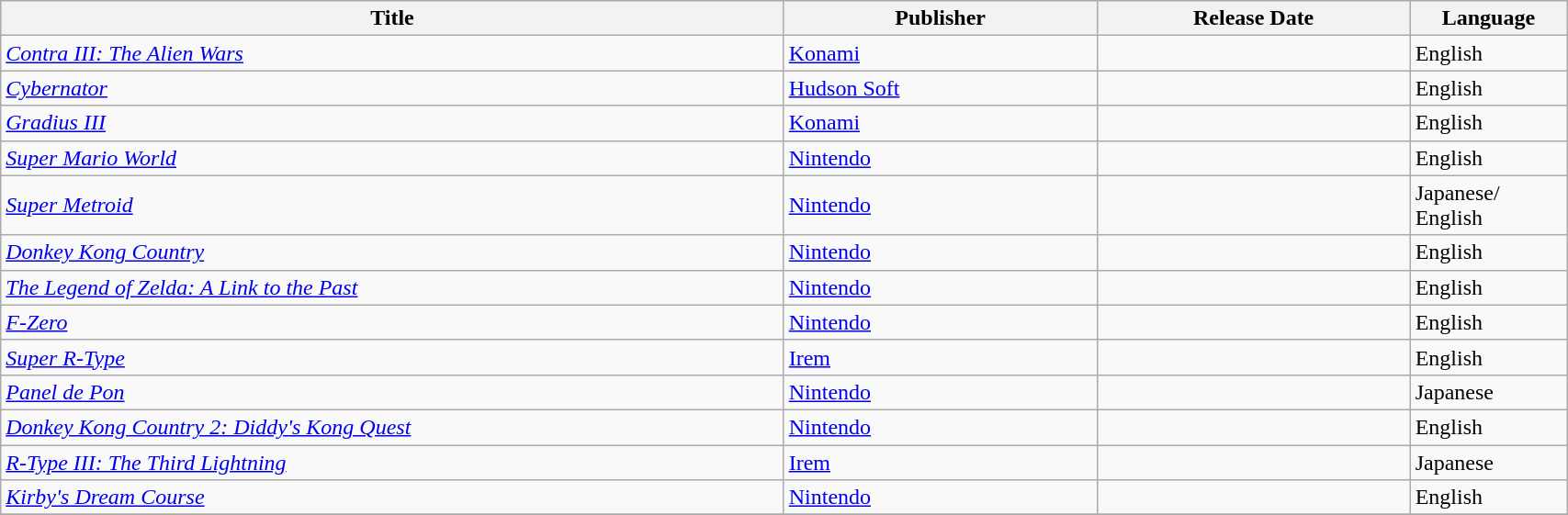<table class="wikitable sortable" style="width:90%">
<tr>
<th width="50%">Title</th>
<th width="20%">Publisher</th>
<th width="20%">Release Date</th>
<th width="10%">Language</th>
</tr>
<tr>
<td><em><a href='#'>Contra III: The Alien Wars</a></em></td>
<td><a href='#'>Konami</a></td>
<td></td>
<td>English</td>
</tr>
<tr>
<td><em><a href='#'>Cybernator</a></em></td>
<td><a href='#'>Hudson Soft</a></td>
<td></td>
<td>English</td>
</tr>
<tr>
<td><em><a href='#'>Gradius III</a></em></td>
<td><a href='#'>Konami</a></td>
<td></td>
<td>English</td>
</tr>
<tr>
<td><em><a href='#'>Super Mario World</a></em></td>
<td><a href='#'>Nintendo</a></td>
<td></td>
<td>English</td>
</tr>
<tr>
<td><em><a href='#'>Super Metroid</a></em></td>
<td><a href='#'>Nintendo</a></td>
<td></td>
<td>Japanese/<br>English</td>
</tr>
<tr>
<td><em><a href='#'>Donkey Kong Country</a></em></td>
<td><a href='#'>Nintendo</a></td>
<td></td>
<td>English</td>
</tr>
<tr>
<td><em><a href='#'>The Legend of Zelda: A Link to the Past</a></em></td>
<td><a href='#'>Nintendo</a></td>
<td></td>
<td>English</td>
</tr>
<tr>
<td><em><a href='#'>F-Zero</a></em></td>
<td><a href='#'>Nintendo</a></td>
<td></td>
<td>English</td>
</tr>
<tr>
<td><em><a href='#'>Super R-Type</a></em></td>
<td><a href='#'>Irem</a></td>
<td></td>
<td>English</td>
</tr>
<tr>
<td><em><a href='#'>Panel de Pon</a></em></td>
<td><a href='#'>Nintendo</a></td>
<td></td>
<td>Japanese</td>
</tr>
<tr>
<td><em><a href='#'>Donkey Kong Country 2: Diddy's Kong Quest</a></em></td>
<td><a href='#'>Nintendo</a></td>
<td></td>
<td>English</td>
</tr>
<tr>
<td><em><a href='#'>R-Type III: The Third Lightning</a></em></td>
<td><a href='#'>Irem</a></td>
<td></td>
<td>Japanese</td>
</tr>
<tr>
<td><em><a href='#'>Kirby's Dream Course</a></em></td>
<td><a href='#'>Nintendo</a></td>
<td></td>
<td>English</td>
</tr>
<tr>
</tr>
</table>
